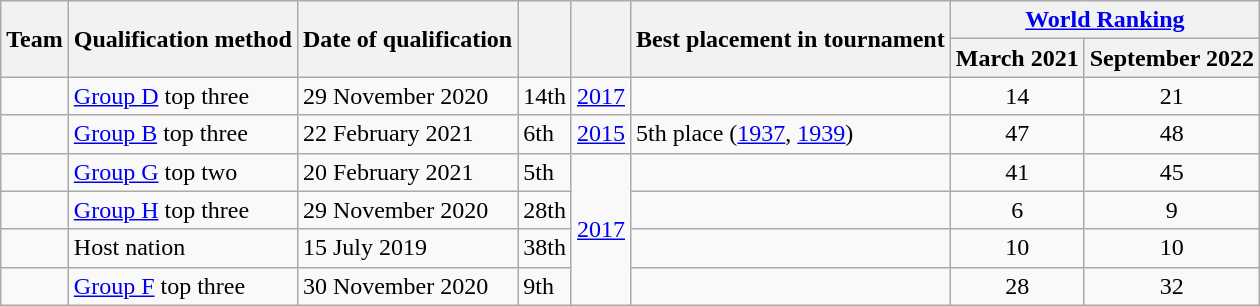<table class="wikitable sortable">
<tr>
<th rowspan=2>Team</th>
<th rowspan=2>Qualification method</th>
<th rowspan=2>Date of qualification</th>
<th rowspan=2></th>
<th rowspan=2></th>
<th rowspan=2>Best placement in tournament</th>
<th colspan=2><a href='#'>World Ranking</a></th>
</tr>
<tr>
<th>March 2021</th>
<th>September 2022</th>
</tr>
<tr>
<td></td>
<td><a href='#'>Group D</a> top three</td>
<td>29 November 2020</td>
<td>14th</td>
<td><a href='#'>2017</a></td>
<td></td>
<td align=center>14</td>
<td align=center>21</td>
</tr>
<tr>
<td></td>
<td><a href='#'>Group B</a> top three</td>
<td>22 February 2021</td>
<td>6th</td>
<td><a href='#'>2015</a></td>
<td>5th place (<a href='#'>1937</a>, <a href='#'>1939</a>)</td>
<td align=center>47</td>
<td align=center>48</td>
</tr>
<tr>
<td></td>
<td><a href='#'>Group G</a> top two</td>
<td>20 February 2021</td>
<td>5th</td>
<td rowspan=4><a href='#'>2017</a></td>
<td></td>
<td align=center>41</td>
<td align=center>45</td>
</tr>
<tr>
<td></td>
<td><a href='#'>Group H</a> top three</td>
<td>29 November 2020</td>
<td>28th</td>
<td></td>
<td align=center>6</td>
<td align=center>9</td>
</tr>
<tr>
<td></td>
<td>Host nation</td>
<td>15 July 2019</td>
<td>38th</td>
<td></td>
<td align=center>10</td>
<td align=center>10</td>
</tr>
<tr>
<td></td>
<td><a href='#'>Group F</a> top three</td>
<td>30 November 2020</td>
<td>9th</td>
<td></td>
<td align=center>28</td>
<td align=center>32</td>
</tr>
</table>
